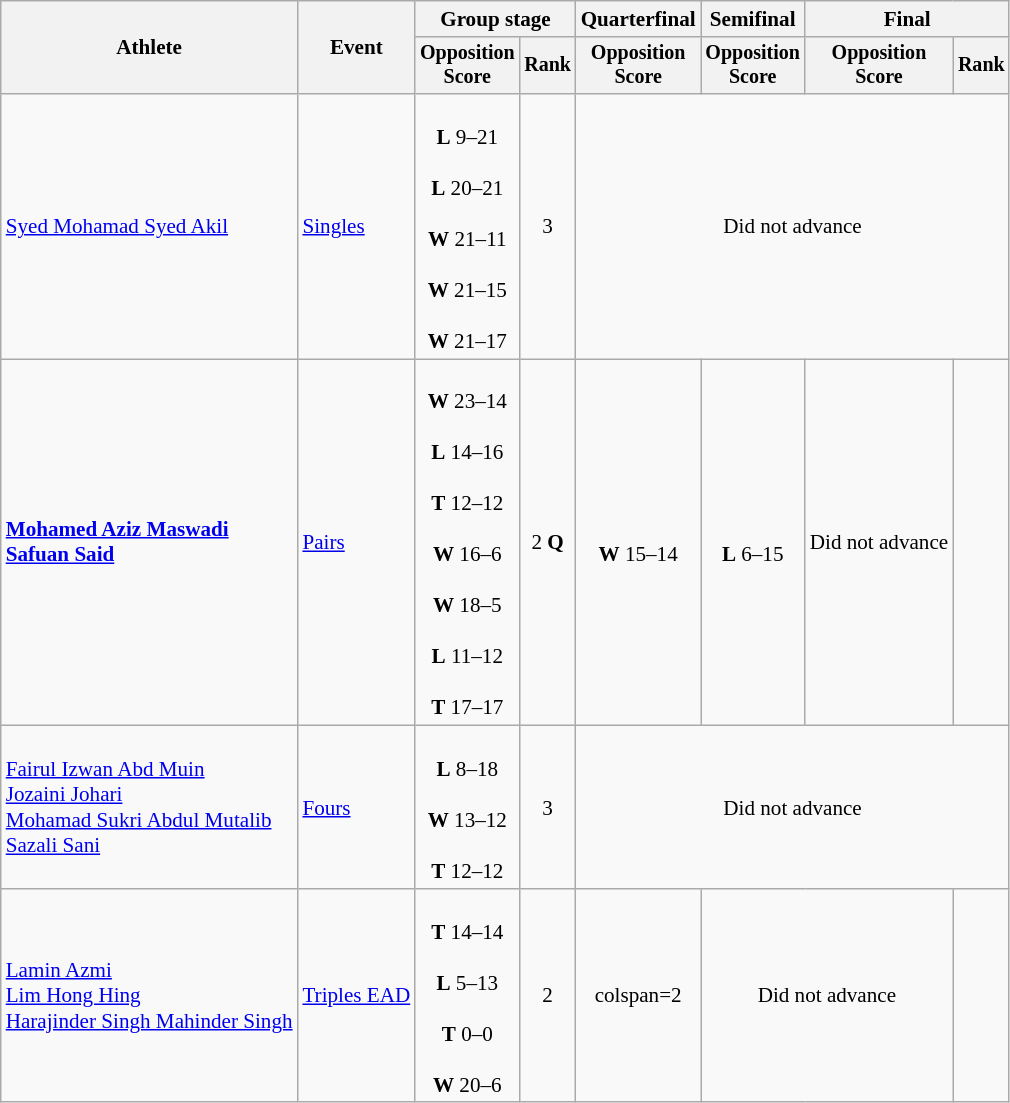<table class="wikitable" style="font-size:88%">
<tr>
<th rowspan=2>Athlete</th>
<th rowspan=2>Event</th>
<th colspan=2>Group stage</th>
<th>Quarterfinal</th>
<th>Semifinal</th>
<th colspan=2>Final</th>
</tr>
<tr style="font-size:95%">
<th>Opposition<br>Score</th>
<th>Rank</th>
<th>Opposition<br>Score</th>
<th>Opposition<br>Score</th>
<th>Opposition<br>Score</th>
<th>Rank</th>
</tr>
<tr align=center>
<td align=left><a href='#'>Syed Mohamad Syed Akil</a></td>
<td align=left><a href='#'>Singles</a></td>
<td><br><strong>L</strong> 9–21<br><br><strong>L</strong> 20–21<br><br><strong>W</strong> 21–11<br><br><strong>W</strong> 21–15<br><br><strong>W</strong> 21–17</td>
<td>3</td>
<td colspan=4>Did not advance</td>
</tr>
<tr align=center>
<td align=left><strong><a href='#'>Mohamed Aziz Maswadi</a><br><a href='#'>Safuan Said</a></strong></td>
<td align=left><a href='#'>Pairs</a></td>
<td><br><strong>W</strong> 23–14<br><br><strong>L</strong> 14–16<br><br><strong>T</strong> 12–12<br><br><strong>W</strong> 16–6<br><br><strong>W</strong> 18–5<br><br><strong>L</strong> 11–12<br><br><strong>T</strong> 17–17</td>
<td>2 <strong>Q</strong></td>
<td><br><strong>W</strong> 15–14</td>
<td><br><strong>L</strong> 6–15</td>
<td>Did not advance</td>
<td></td>
</tr>
<tr align=center>
<td align=left><a href='#'>Fairul Izwan Abd Muin</a><br><a href='#'>Jozaini Johari</a><br><a href='#'>Mohamad Sukri Abdul Mutalib</a><br><a href='#'>Sazali Sani</a></td>
<td align=left><a href='#'>Fours</a></td>
<td><br><strong>L</strong> 8–18<br><br><strong>W</strong> 13–12<br><br><strong>T</strong> 12–12</td>
<td>3</td>
<td colspan=4>Did not advance</td>
</tr>
<tr align=center>
<td align=left><a href='#'>Lamin Azmi</a><br><a href='#'>Lim Hong Hing</a><br><a href='#'>Harajinder Singh Mahinder Singh</a></td>
<td align=left><a href='#'>Triples EAD</a></td>
<td><br><strong>T</strong> 14–14<br><br><strong>L</strong> 5–13<br><br><strong>T</strong> 0–0<br><br><strong>W</strong> 20–6</td>
<td>2</td>
<td>colspan=2 </td>
<td colspan=2>Did not advance</td>
</tr>
</table>
